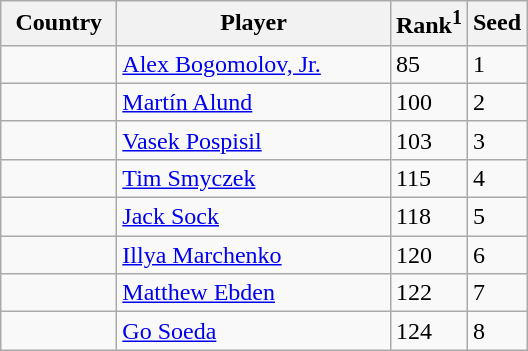<table class="sortable wikitable">
<tr>
<th width="70">Country</th>
<th width="175">Player</th>
<th>Rank<sup>1</sup></th>
<th>Seed</th>
</tr>
<tr>
<td></td>
<td><a href='#'>Alex Bogomolov, Jr.</a></td>
<td>85</td>
<td>1</td>
</tr>
<tr>
<td></td>
<td><a href='#'>Martín Alund</a></td>
<td>100</td>
<td>2</td>
</tr>
<tr>
<td></td>
<td><a href='#'>Vasek Pospisil</a></td>
<td>103</td>
<td>3</td>
</tr>
<tr>
<td></td>
<td><a href='#'>Tim Smyczek</a></td>
<td>115</td>
<td>4</td>
</tr>
<tr>
<td></td>
<td><a href='#'>Jack Sock</a></td>
<td>118</td>
<td>5</td>
</tr>
<tr>
<td></td>
<td><a href='#'>Illya Marchenko</a></td>
<td>120</td>
<td>6</td>
</tr>
<tr>
<td></td>
<td><a href='#'>Matthew Ebden</a></td>
<td>122</td>
<td>7</td>
</tr>
<tr>
<td></td>
<td><a href='#'>Go Soeda</a></td>
<td>124</td>
<td>8</td>
</tr>
</table>
